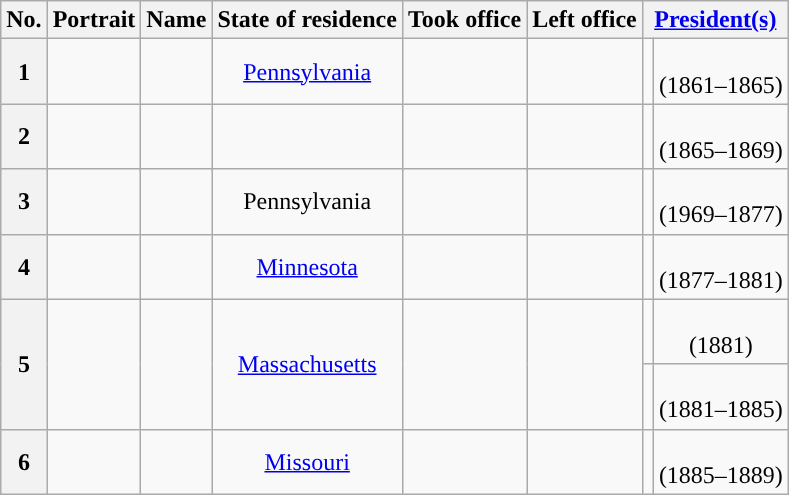<table class="wikitable sortable" style="clear:left; text-align:center">
<tr>
<th scope="col">No.</th>
<th scope="col" class=unsortable>Portrait</th>
<th scope="col">Name</th>
<th scope="col">State of residence</th>
<th scope="col">Took office</th>
<th scope="col">Left office</th>
<th scope="col" colspan=2><a href='#'>President(s)</a></th>
</tr>
<tr>
<th rowspan=2>1</th>
<td rowspan=2></td>
<td rowspan=2></td>
<td rowspan=2><a href='#'>Pennsylvania</a></td>
<td rowspan=2></td>
<td rowspan=2></td>
<td style="background: "></td>
<td><br>(1861–1865)</td>
</tr>
<tr>
<td rowspan=2 style="background: "></td>
<td rowspan=2><br>(1865–1869)</td>
</tr>
<tr>
<th rowspan=2>2</th>
<td rowspan=2></td>
<td rowspan=2></td>
<td rowspan=2></td>
<td rowspan=2></td>
<td rowspan=2></td>
</tr>
<tr>
<td rowspan=2 style="background: "></td>
<td rowspan=2><br>(1969–1877)</td>
</tr>
<tr>
<th>3</th>
<td></td>
<td></td>
<td>Pennsylvania</td>
<td></td>
<td></td>
</tr>
<tr>
<th>4</th>
<td></td>
<td></td>
<td><a href='#'>Minnesota</a></td>
<td></td>
<td></td>
<td style="background: "></td>
<td><br>(1877–1881)</td>
</tr>
<tr>
<th rowspan=2>5</th>
<td rowspan=2></td>
<td rowspan=2></td>
<td rowspan=2><a href='#'>Massachusetts</a></td>
<td rowspan=2></td>
<td rowspan=2></td>
<td style="background: "></td>
<td><br>(1881)</td>
</tr>
<tr>
<td style="background: "></td>
<td><br>(1881–1885)</td>
</tr>
<tr>
<th>6</th>
<td></td>
<td></td>
<td><a href='#'>Missouri</a></td>
<td></td>
<td></td>
<td style="background: "></td>
<td><br>(1885–1889)</td>
</tr>
</table>
